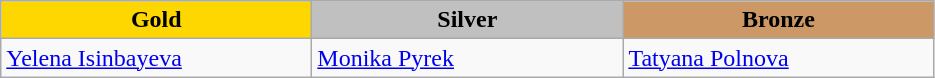<table class="wikitable" style="text-align:left">
<tr align="center">
<td width=200 bgcolor=gold><strong>Gold</strong></td>
<td width=200 bgcolor=silver><strong>Silver</strong></td>
<td width=200 bgcolor=CC9966><strong>Bronze</strong></td>
</tr>
<tr>
<td><a href='#'>Yelena Isinbayeva</a><br><em></em></td>
<td><a href='#'>Monika Pyrek</a><br><em></em></td>
<td><a href='#'>Tatyana Polnova</a><br><em></em></td>
</tr>
</table>
